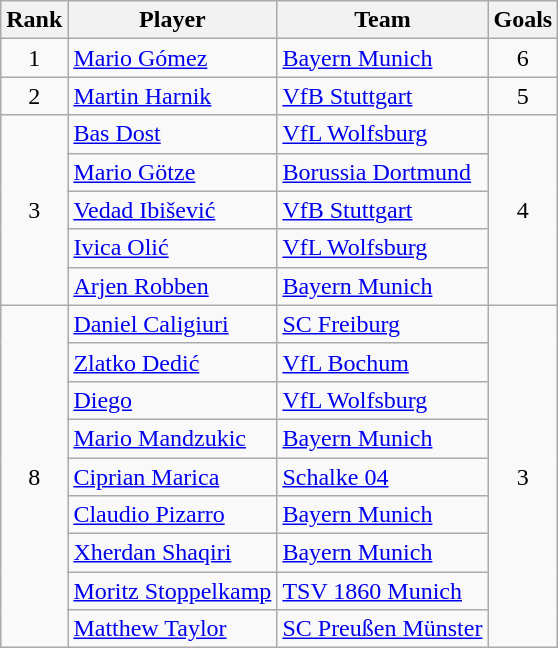<table class="wikitable" style="text-align:center">
<tr>
<th>Rank</th>
<th>Player</th>
<th>Team</th>
<th>Goals</th>
</tr>
<tr>
<td rowspan="1">1</td>
<td align="left"> <a href='#'>Mario Gómez</a></td>
<td align="left"><a href='#'>Bayern Munich</a></td>
<td rowspan="1">6</td>
</tr>
<tr>
<td rowspan="1">2</td>
<td align="left"> <a href='#'>Martin Harnik</a></td>
<td align="left"><a href='#'>VfB Stuttgart</a></td>
<td rowspan="1">5</td>
</tr>
<tr>
<td rowspan="5">3</td>
<td align="left"> <a href='#'>Bas Dost</a></td>
<td align="left"><a href='#'>VfL Wolfsburg</a></td>
<td rowspan="5">4</td>
</tr>
<tr>
<td align="left"> <a href='#'>Mario Götze</a></td>
<td align="left"><a href='#'>Borussia Dortmund</a></td>
</tr>
<tr>
<td align="left"> <a href='#'>Vedad Ibišević</a></td>
<td align="left"><a href='#'>VfB Stuttgart</a></td>
</tr>
<tr>
<td align="left"> <a href='#'>Ivica Olić</a></td>
<td align="left"><a href='#'>VfL Wolfsburg</a></td>
</tr>
<tr>
<td align="left"> <a href='#'>Arjen Robben</a></td>
<td align="left"><a href='#'>Bayern Munich</a></td>
</tr>
<tr>
<td rowspan="9">8</td>
<td align="left"> <a href='#'>Daniel Caligiuri</a></td>
<td align="left"><a href='#'>SC Freiburg</a></td>
<td rowspan="9">3</td>
</tr>
<tr>
<td align="left"> <a href='#'>Zlatko Dedić</a></td>
<td align="left"><a href='#'>VfL Bochum</a></td>
</tr>
<tr>
<td align="left"> <a href='#'>Diego</a></td>
<td align="left"><a href='#'>VfL Wolfsburg</a></td>
</tr>
<tr>
<td align="left"> <a href='#'>Mario Mandzukic</a></td>
<td align="left"><a href='#'>Bayern Munich</a></td>
</tr>
<tr>
<td align="left"> <a href='#'>Ciprian Marica</a></td>
<td align="left"><a href='#'>Schalke 04</a></td>
</tr>
<tr>
<td align="left"> <a href='#'>Claudio Pizarro</a></td>
<td align="left"><a href='#'>Bayern Munich</a></td>
</tr>
<tr>
<td align="left"> <a href='#'>Xherdan Shaqiri</a></td>
<td align="left"><a href='#'>Bayern Munich</a></td>
</tr>
<tr>
<td align="left"> <a href='#'>Moritz Stoppelkamp</a></td>
<td align="left"><a href='#'>TSV 1860 Munich</a></td>
</tr>
<tr>
<td align="left"> <a href='#'>Matthew Taylor</a></td>
<td align="left"><a href='#'>SC Preußen Münster</a></td>
</tr>
</table>
